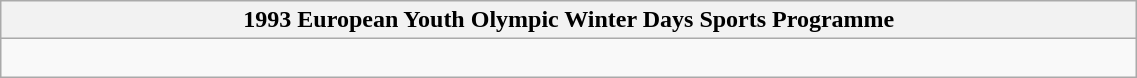<table class="wikitable" style="width: 60%;">
<tr>
<th>1993 European Youth Olympic Winter Days Sports Programme</th>
</tr>
<tr>
<td><br></td>
</tr>
</table>
